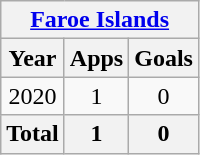<table class="wikitable" style="text-align:center">
<tr>
<th colspan=3><a href='#'>Faroe Islands</a></th>
</tr>
<tr>
<th>Year</th>
<th>Apps</th>
<th>Goals</th>
</tr>
<tr>
<td>2020</td>
<td>1</td>
<td>0</td>
</tr>
<tr>
<th>Total</th>
<th>1</th>
<th>0</th>
</tr>
</table>
